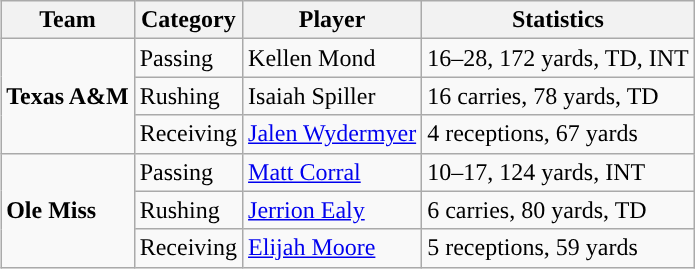<table class="wikitable" style="float: right;">
<tr>
<th>Team</th>
<th>Category</th>
<th>Player</th>
<th>Statistics</th>
</tr>
<tr>
<td rowspan=3><strong>Texas A&M</strong></td>
<td>Passing</td>
<td>Kellen Mond</td>
<td>16–28, 172 yards, TD, INT</td>
</tr>
<tr>
<td>Rushing</td>
<td>Isaiah Spiller</td>
<td>16 carries, 78 yards, TD</td>
</tr>
<tr>
<td>Receiving</td>
<td><a href='#'>Jalen Wydermyer</a></td>
<td>4 receptions, 67 yards</td>
</tr>
<tr>
<td rowspan=3><strong>Ole Miss</strong></td>
<td>Passing</td>
<td><a href='#'>Matt Corral</a></td>
<td>10–17, 124 yards, INT</td>
</tr>
<tr>
<td>Rushing</td>
<td><a href='#'>Jerrion Ealy</a></td>
<td>6 carries, 80 yards, TD</td>
</tr>
<tr>
<td>Receiving</td>
<td><a href='#'>Elijah Moore</a></td>
<td>5 receptions, 59 yards</td>
</tr>
</table>
